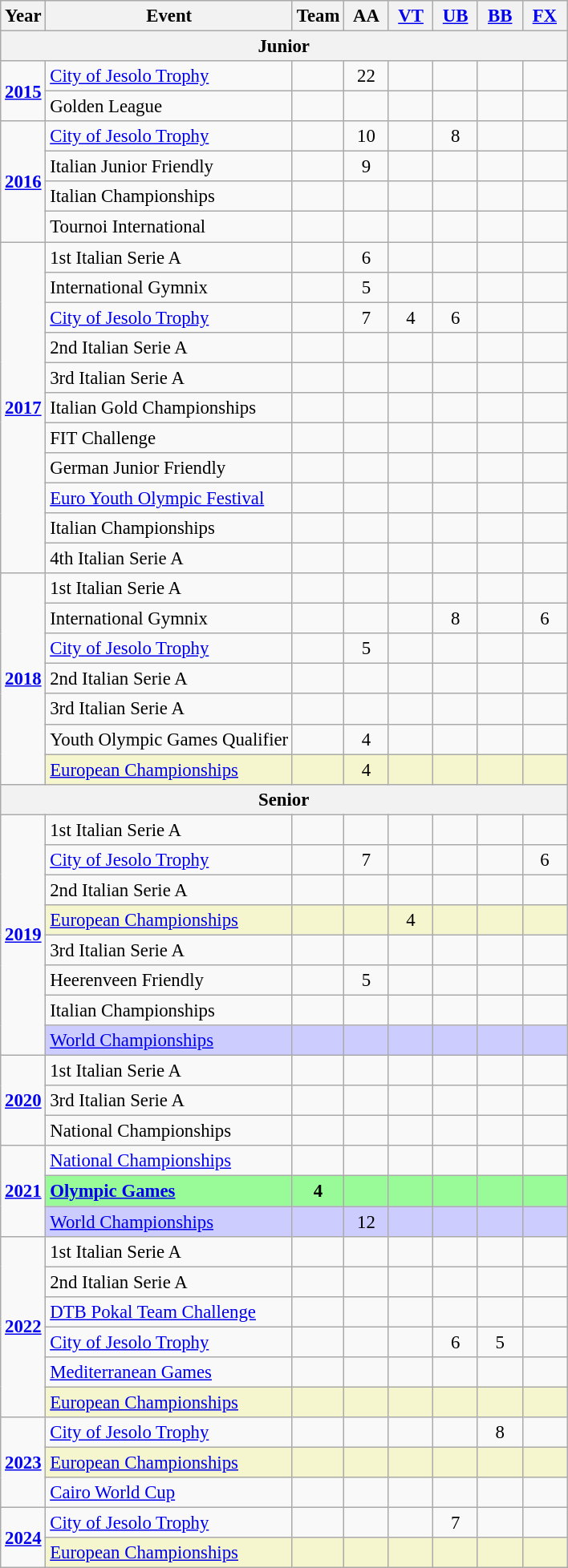<table class="wikitable" style="text-align:center; font-size:95%;">
<tr>
<th align="center">Year</th>
<th align="center">Event</th>
<th style="width:30px;">Team</th>
<th style="width:30px;">AA</th>
<th style="width:30px;"><a href='#'>VT</a></th>
<th style="width:30px;"><a href='#'>UB</a></th>
<th style="width:30px;"><a href='#'>BB</a></th>
<th style="width:30px;"><a href='#'>FX</a></th>
</tr>
<tr>
<th colspan="8"><strong>Junior</strong></th>
</tr>
<tr>
<td rowspan="2"><strong><a href='#'>2015</a></strong></td>
<td align=left><a href='#'>City of Jesolo Trophy</a></td>
<td></td>
<td>22</td>
<td></td>
<td></td>
<td></td>
<td></td>
</tr>
<tr>
<td align=left>Golden League</td>
<td></td>
<td></td>
<td></td>
<td></td>
<td></td>
<td></td>
</tr>
<tr>
<td rowspan="4"><strong><a href='#'>2016</a></strong></td>
<td align=left><a href='#'>City of Jesolo Trophy</a></td>
<td></td>
<td>10</td>
<td></td>
<td>8</td>
<td></td>
<td></td>
</tr>
<tr>
<td align=left>Italian Junior Friendly</td>
<td></td>
<td>9</td>
<td></td>
<td></td>
<td></td>
<td></td>
</tr>
<tr>
<td align=left>Italian Championships</td>
<td></td>
<td></td>
<td></td>
<td></td>
<td></td>
<td></td>
</tr>
<tr>
<td align=left>Tournoi International</td>
<td></td>
<td></td>
<td></td>
<td></td>
<td></td>
<td></td>
</tr>
<tr>
<td rowspan="11"><strong><a href='#'>2017</a></strong></td>
<td align=left>1st Italian Serie A</td>
<td></td>
<td>6</td>
<td></td>
<td></td>
<td></td>
<td></td>
</tr>
<tr>
<td align=left>International Gymnix</td>
<td></td>
<td>5</td>
<td></td>
<td></td>
<td></td>
<td></td>
</tr>
<tr>
<td align=left><a href='#'>City of Jesolo Trophy</a></td>
<td></td>
<td>7</td>
<td>4</td>
<td>6</td>
<td></td>
<td></td>
</tr>
<tr>
<td align=left>2nd Italian Serie A</td>
<td></td>
<td></td>
<td></td>
<td></td>
<td></td>
<td></td>
</tr>
<tr>
<td align=left>3rd Italian Serie A</td>
<td></td>
<td></td>
<td></td>
<td></td>
<td></td>
<td></td>
</tr>
<tr>
<td align=left>Italian Gold Championships</td>
<td></td>
<td></td>
<td></td>
<td></td>
<td></td>
<td></td>
</tr>
<tr>
<td align=left>FIT Challenge</td>
<td></td>
<td></td>
<td></td>
<td></td>
<td></td>
<td></td>
</tr>
<tr>
<td align=left>German Junior Friendly</td>
<td></td>
<td></td>
<td></td>
<td></td>
<td></td>
<td></td>
</tr>
<tr>
<td align=left><a href='#'>Euro Youth Olympic Festival</a></td>
<td></td>
<td></td>
<td></td>
<td></td>
<td></td>
<td></td>
</tr>
<tr>
<td align=left>Italian Championships</td>
<td></td>
<td></td>
<td></td>
<td></td>
<td></td>
<td></td>
</tr>
<tr>
<td align=left>4th Italian Serie A</td>
<td></td>
<td></td>
<td></td>
<td></td>
<td></td>
<td></td>
</tr>
<tr>
<td rowspan="7"><strong><a href='#'>2018</a></strong></td>
<td align=left>1st Italian Serie A</td>
<td></td>
<td></td>
<td></td>
<td></td>
<td></td>
<td></td>
</tr>
<tr>
<td align=left>International Gymnix</td>
<td></td>
<td></td>
<td></td>
<td>8</td>
<td></td>
<td>6</td>
</tr>
<tr>
<td align=left><a href='#'>City of Jesolo Trophy</a></td>
<td></td>
<td>5</td>
<td></td>
<td></td>
<td></td>
<td></td>
</tr>
<tr>
<td align=left>2nd Italian Serie A</td>
<td></td>
<td></td>
<td></td>
<td></td>
<td></td>
<td></td>
</tr>
<tr>
<td align=left>3rd Italian Serie A</td>
<td></td>
<td></td>
<td></td>
<td></td>
<td></td>
<td></td>
</tr>
<tr>
<td align=left>Youth Olympic Games Qualifier</td>
<td></td>
<td>4</td>
<td></td>
<td></td>
<td></td>
<td></td>
</tr>
<tr bgcolor=#F5F6CE>
<td align=left><a href='#'>European Championships</a></td>
<td></td>
<td>4</td>
<td></td>
<td></td>
<td></td>
<td></td>
</tr>
<tr>
<th colspan="8"><strong>Senior</strong></th>
</tr>
<tr>
<td rowspan="8"><strong><a href='#'>2019</a></strong></td>
<td align=left>1st Italian Serie A</td>
<td></td>
<td></td>
<td></td>
<td></td>
<td></td>
<td></td>
</tr>
<tr>
<td align=left><a href='#'>City of Jesolo Trophy</a></td>
<td></td>
<td>7</td>
<td></td>
<td></td>
<td></td>
<td>6</td>
</tr>
<tr>
<td align=left>2nd Italian Serie A</td>
<td></td>
<td></td>
<td></td>
<td></td>
<td></td>
<td></td>
</tr>
<tr bgcolor=#F5F6CE>
<td align=left><a href='#'>European Championships</a></td>
<td></td>
<td></td>
<td>4</td>
<td></td>
<td></td>
<td></td>
</tr>
<tr>
<td align=left>3rd Italian Serie A</td>
<td></td>
<td></td>
<td></td>
<td></td>
<td></td>
<td></td>
</tr>
<tr>
<td align=left>Heerenveen Friendly</td>
<td></td>
<td>5</td>
<td></td>
<td></td>
<td></td>
<td></td>
</tr>
<tr>
<td align=left>Italian Championships</td>
<td></td>
<td></td>
<td></td>
<td></td>
<td></td>
<td></td>
</tr>
<tr bgcolor=#CCCCFF>
<td align=left><a href='#'>World Championships</a></td>
<td></td>
<td></td>
<td></td>
<td></td>
<td></td>
<td></td>
</tr>
<tr>
<td rowspan="3"><strong><a href='#'>2020</a></strong></td>
<td align=left>1st Italian Serie A</td>
<td></td>
<td></td>
<td></td>
<td></td>
<td></td>
<td></td>
</tr>
<tr>
<td align=left>3rd Italian Serie A</td>
<td></td>
<td></td>
<td></td>
<td></td>
<td></td>
<td></td>
</tr>
<tr>
<td align=left>National Championships</td>
<td></td>
<td></td>
<td></td>
<td></td>
<td></td>
<td></td>
</tr>
<tr>
<td rowspan="3"><strong><a href='#'>2021</a></strong></td>
<td align=left><a href='#'>National Championships</a></td>
<td></td>
<td></td>
<td></td>
<td></td>
<td></td>
<td></td>
</tr>
<tr bgcolor=98FB98>
<td align=left><strong><a href='#'>Olympic Games</a></strong></td>
<td><strong>4</strong></td>
<td></td>
<td></td>
<td></td>
<td></td>
<td></td>
</tr>
<tr bgcolor=#CCCCFF>
<td align=left><a href='#'>World Championships</a></td>
<td></td>
<td>12</td>
<td></td>
<td></td>
<td></td>
<td></td>
</tr>
<tr>
<td rowspan="6"><strong><a href='#'>2022</a></strong></td>
<td align=left>1st Italian Serie A</td>
<td></td>
<td></td>
<td></td>
<td></td>
<td></td>
<td></td>
</tr>
<tr>
<td align=left>2nd Italian Serie A</td>
<td></td>
<td></td>
<td></td>
<td></td>
<td></td>
<td></td>
</tr>
<tr>
<td align=left><a href='#'>DTB Pokal Team Challenge</a></td>
<td></td>
<td></td>
<td></td>
<td></td>
<td></td>
<td></td>
</tr>
<tr>
<td align=left><a href='#'>City of Jesolo Trophy</a></td>
<td></td>
<td></td>
<td></td>
<td>6</td>
<td>5</td>
<td></td>
</tr>
<tr>
<td align=left><a href='#'>Mediterranean Games</a></td>
<td></td>
<td></td>
<td></td>
<td></td>
<td></td>
<td></td>
</tr>
<tr bgcolor=#F5F6CE>
<td align=left><a href='#'>European Championships</a></td>
<td></td>
<td></td>
<td></td>
<td></td>
<td></td>
<td></td>
</tr>
<tr>
<td rowspan="3"><strong><a href='#'>2023</a></strong></td>
<td align=left><a href='#'>City of Jesolo Trophy</a></td>
<td></td>
<td></td>
<td></td>
<td></td>
<td>8</td>
<td></td>
</tr>
<tr bgcolor=#F5F6CE>
<td align=left><a href='#'>European Championships</a></td>
<td></td>
<td></td>
<td></td>
<td></td>
<td></td>
<td></td>
</tr>
<tr>
<td align=left><a href='#'>Cairo World Cup</a></td>
<td></td>
<td></td>
<td></td>
<td></td>
<td></td>
<td></td>
</tr>
<tr>
<td rowspan="2"><strong><a href='#'>2024</a></strong></td>
<td align=left><a href='#'>City of Jesolo Trophy</a></td>
<td></td>
<td></td>
<td></td>
<td>7</td>
<td></td>
<td></td>
</tr>
<tr bgcolor=#F5F6CE>
<td align=left><a href='#'>European Championships</a></td>
<td></td>
<td></td>
<td></td>
<td></td>
<td></td>
<td></td>
</tr>
</table>
